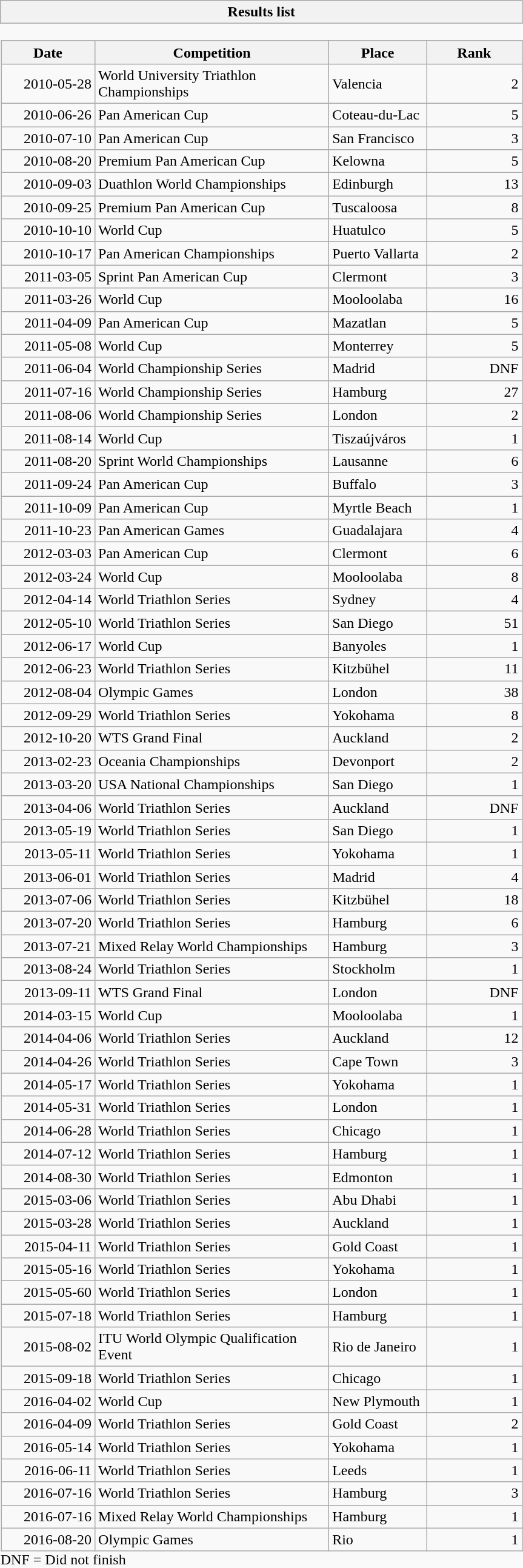<table class="wikitable collapsible collapsed" style="border:none; width:575px;">
<tr>
<th>Results list</th>
</tr>
<tr>
<td style="padding:0; border:none;"><br><table class="wikitable sortable" style="margin:0; width:100%;">
<tr>
<th style="width: 6em;">Date</th>
<th style="width:250px">Competition</th>
<th style="width:100px">Place</th>
<th>Rank</th>
</tr>
<tr>
<td style="text-align:right">2010-05-28</td>
<td>World University Triathlon Championships</td>
<td>Valencia</td>
<td style="text-align:right">2</td>
</tr>
<tr>
<td style="text-align:right">2010-06-26</td>
<td>Pan American Cup</td>
<td>Coteau-du-Lac</td>
<td style="text-align:right">5</td>
</tr>
<tr>
<td style="text-align:right">2010-07-10</td>
<td>Pan American Cup</td>
<td>San Francisco</td>
<td style="text-align:right">3</td>
</tr>
<tr>
<td style="text-align:right">2010-08-20</td>
<td>Premium Pan American Cup</td>
<td>Kelowna</td>
<td style="text-align:right">5</td>
</tr>
<tr>
<td style="text-align:right">2010-09-03</td>
<td>Duathlon World Championships</td>
<td>Edinburgh</td>
<td style="text-align:right">13</td>
</tr>
<tr>
<td style="text-align:right">2010-09-25</td>
<td>Premium Pan American Cup</td>
<td>Tuscaloosa</td>
<td style="text-align:right">8</td>
</tr>
<tr>
<td style="text-align:right">2010-10-10</td>
<td>World Cup</td>
<td>Huatulco</td>
<td style="text-align:right">5</td>
</tr>
<tr>
<td style="text-align:right">2010-10-17</td>
<td>Pan American Championships</td>
<td>Puerto Vallarta</td>
<td style="text-align:right">2</td>
</tr>
<tr>
<td style="text-align:right">2011-03-05</td>
<td>Sprint Pan American Cup</td>
<td>Clermont</td>
<td style="text-align:right">3</td>
</tr>
<tr>
<td style="text-align:right">2011-03-26</td>
<td>World Cup</td>
<td>Mooloolaba</td>
<td style="text-align:right">16</td>
</tr>
<tr>
<td style="text-align:right">2011-04-09</td>
<td>Pan American Cup</td>
<td>Mazatlan</td>
<td style="text-align:right">5</td>
</tr>
<tr>
<td style="text-align:right">2011-05-08</td>
<td>World Cup</td>
<td>Monterrey</td>
<td style="text-align:right">5</td>
</tr>
<tr>
<td style="text-align:right">2011-06-04</td>
<td>World Championship Series</td>
<td>Madrid</td>
<td style="text-align:right">DNF</td>
</tr>
<tr>
<td style="text-align:right">2011-07-16</td>
<td>World Championship Series</td>
<td>Hamburg</td>
<td style="text-align:right">27</td>
</tr>
<tr>
<td style="text-align:right">2011-08-06</td>
<td>World Championship Series</td>
<td>London</td>
<td style="text-align:right">2</td>
</tr>
<tr>
<td style="text-align:right">2011-08-14</td>
<td>World Cup</td>
<td>Tiszaújváros</td>
<td style="text-align:right">1</td>
</tr>
<tr>
<td style="text-align:right">2011-08-20</td>
<td>Sprint World Championships</td>
<td>Lausanne</td>
<td style="text-align:right">6</td>
</tr>
<tr>
<td style="text-align:right">2011-09-24</td>
<td>Pan American Cup</td>
<td>Buffalo</td>
<td style="text-align:right">3</td>
</tr>
<tr>
<td style="text-align:right">2011-10-09</td>
<td>Pan American Cup</td>
<td>Myrtle Beach</td>
<td style="text-align:right">1</td>
</tr>
<tr>
<td style="text-align:right">2011-10-23</td>
<td>Pan American Games</td>
<td>Guadalajara</td>
<td style="text-align:right">4</td>
</tr>
<tr>
<td style="text-align:right">2012-03-03</td>
<td>Pan American Cup</td>
<td>Clermont</td>
<td style="text-align:right">6</td>
</tr>
<tr>
<td style="text-align:right">2012-03-24</td>
<td>World Cup</td>
<td>Mooloolaba</td>
<td style="text-align:right">8</td>
</tr>
<tr>
<td style="text-align:right">2012-04-14</td>
<td>World Triathlon Series</td>
<td>Sydney</td>
<td style="text-align:right">4</td>
</tr>
<tr>
<td style="text-align:right">2012-05-10</td>
<td>World Triathlon Series</td>
<td>San Diego</td>
<td style="text-align:right">51</td>
</tr>
<tr>
<td style="text-align:right">2012-06-17</td>
<td>World Cup</td>
<td>Banyoles</td>
<td style="text-align:right">1</td>
</tr>
<tr>
<td style="text-align:right">2012-06-23</td>
<td>World Triathlon Series</td>
<td>Kitzbühel</td>
<td style="text-align:right">11</td>
</tr>
<tr>
<td style="text-align:right">2012-08-04</td>
<td>Olympic Games</td>
<td>London</td>
<td style="text-align:right">38</td>
</tr>
<tr>
<td style="text-align:right">2012-09-29</td>
<td>World Triathlon Series</td>
<td>Yokohama</td>
<td style="text-align:right">8</td>
</tr>
<tr>
<td style="text-align:right">2012-10-20</td>
<td>WTS Grand Final</td>
<td>Auckland</td>
<td style="text-align:right">2</td>
</tr>
<tr>
<td style="text-align:right">2013-02-23</td>
<td>Oceania Championships</td>
<td>Devonport</td>
<td style="text-align:right">2</td>
</tr>
<tr>
<td style="text-align:right">2013-03-20</td>
<td>USA National Championships</td>
<td>San Diego</td>
<td style="text-align:right">1</td>
</tr>
<tr>
<td style="text-align:right">2013-04-06</td>
<td>World Triathlon Series</td>
<td>Auckland</td>
<td style="text-align:right">DNF</td>
</tr>
<tr>
<td style="text-align:right">2013-05-19</td>
<td>World Triathlon Series</td>
<td>San Diego</td>
<td style="text-align:right">1</td>
</tr>
<tr>
<td style="text-align:right">2013-05-11</td>
<td>World Triathlon Series</td>
<td>Yokohama</td>
<td style="text-align:right">1</td>
</tr>
<tr>
<td style="text-align:right">2013-06-01</td>
<td>World Triathlon Series</td>
<td>Madrid</td>
<td style="text-align:right">4</td>
</tr>
<tr>
<td style="text-align:right">2013-07-06</td>
<td>World Triathlon Series</td>
<td>Kitzbühel</td>
<td style="text-align:right">18</td>
</tr>
<tr>
<td style="text-align:right">2013-07-20</td>
<td>World Triathlon Series</td>
<td>Hamburg</td>
<td style="text-align:right">6</td>
</tr>
<tr>
<td style="text-align:right">2013-07-21</td>
<td>Mixed Relay World Championships</td>
<td>Hamburg</td>
<td style="text-align:right">3</td>
</tr>
<tr>
<td style="text-align:right">2013-08-24</td>
<td>World Triathlon Series</td>
<td>Stockholm</td>
<td style="text-align:right">1</td>
</tr>
<tr>
<td style="text-align:right">2013-09-11</td>
<td>WTS Grand Final</td>
<td>London</td>
<td style="text-align:right">DNF</td>
</tr>
<tr>
<td style="text-align:right">2014-03-15</td>
<td>World Cup</td>
<td>Mooloolaba</td>
<td style="text-align:right">1</td>
</tr>
<tr>
<td style="text-align:right">2014-04-06</td>
<td>World Triathlon Series</td>
<td>Auckland</td>
<td style="text-align:right">12</td>
</tr>
<tr>
<td style="text-align:right">2014-04-26</td>
<td>World Triathlon Series</td>
<td>Cape Town</td>
<td style="text-align:right">3</td>
</tr>
<tr>
<td style="text-align:right">2014-05-17</td>
<td>World Triathlon Series</td>
<td>Yokohama</td>
<td style="text-align:right">1</td>
</tr>
<tr>
<td style="text-align:right">2014-05-31</td>
<td>World Triathlon Series</td>
<td>London</td>
<td style="text-align:right">1</td>
</tr>
<tr>
<td style="text-align:right">2014-06-28</td>
<td>World Triathlon Series</td>
<td>Chicago</td>
<td style="text-align:right">1</td>
</tr>
<tr>
<td style="text-align:right">2014-07-12</td>
<td>World Triathlon Series</td>
<td>Hamburg</td>
<td style="text-align:right">1</td>
</tr>
<tr>
<td style="text-align:right">2014-08-30</td>
<td>World Triathlon Series</td>
<td>Edmonton</td>
<td style="text-align:right">1</td>
</tr>
<tr>
<td style="text-align:right">2015-03-06</td>
<td>World Triathlon Series</td>
<td>Abu Dhabi</td>
<td style="text-align:right">1</td>
</tr>
<tr>
<td style="text-align:right">2015-03-28</td>
<td>World Triathlon Series</td>
<td>Auckland</td>
<td style="text-align:right">1</td>
</tr>
<tr>
<td style="text-align:right">2015-04-11</td>
<td>World Triathlon Series</td>
<td>Gold Coast</td>
<td style="text-align:right">1</td>
</tr>
<tr>
<td style="text-align:right">2015-05-16</td>
<td>World Triathlon Series</td>
<td>Yokohama</td>
<td style="text-align:right">1</td>
</tr>
<tr>
<td style="text-align:right">2015-05-60</td>
<td>World Triathlon Series</td>
<td>London</td>
<td style="text-align:right">1</td>
</tr>
<tr>
<td style="text-align:right">2015-07-18</td>
<td>World Triathlon Series</td>
<td>Hamburg</td>
<td style="text-align:right">1</td>
</tr>
<tr>
<td style="text-align:right">2015-08-02</td>
<td>ITU World Olympic Qualification Event</td>
<td>Rio de Janeiro</td>
<td style="text-align:right">1</td>
</tr>
<tr>
<td style="text-align:right">2015-09-18</td>
<td>World Triathlon Series</td>
<td>Chicago</td>
<td style="text-align:right">1</td>
</tr>
<tr>
<td style="text-align:right">2016-04-02</td>
<td>World Cup</td>
<td>New Plymouth</td>
<td style="text-align:right">1</td>
</tr>
<tr>
<td style="text-align:right">2016-04-09</td>
<td>World Triathlon Series</td>
<td>Gold Coast</td>
<td style="text-align:right">2</td>
</tr>
<tr>
<td style="text-align:right">2016-05-14</td>
<td>World Triathlon Series</td>
<td>Yokohama</td>
<td style="text-align:right">1</td>
</tr>
<tr>
<td style="text-align:right">2016-06-11</td>
<td>World Triathlon Series</td>
<td>Leeds</td>
<td style="text-align:right">1</td>
</tr>
<tr>
<td style="text-align:right">2016-07-16</td>
<td>World Triathlon Series</td>
<td>Hamburg</td>
<td style="text-align:right">3</td>
</tr>
<tr>
<td style="text-align:right">2016-07-16</td>
<td>Mixed Relay World Championships</td>
<td>Hamburg</td>
<td style="text-align:right">1</td>
</tr>
<tr>
<td style="text-align:right">2016-08-20</td>
<td>Olympic Games</td>
<td>Rio</td>
<td style="text-align:right">1</td>
</tr>
</table>
DNF = Did not finish</td>
</tr>
</table>
